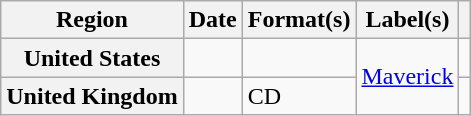<table class="wikitable plainrowheaders">
<tr>
<th scope="col">Region</th>
<th scope="col">Date</th>
<th scope="col">Format(s)</th>
<th scope="col">Label(s)</th>
<th scope="col"></th>
</tr>
<tr>
<th scope="row">United States</th>
<td></td>
<td></td>
<td rowspan="2"><a href='#'>Maverick</a></td>
<td></td>
</tr>
<tr>
<th scope="row">United Kingdom</th>
<td></td>
<td>CD</td>
<td></td>
</tr>
</table>
